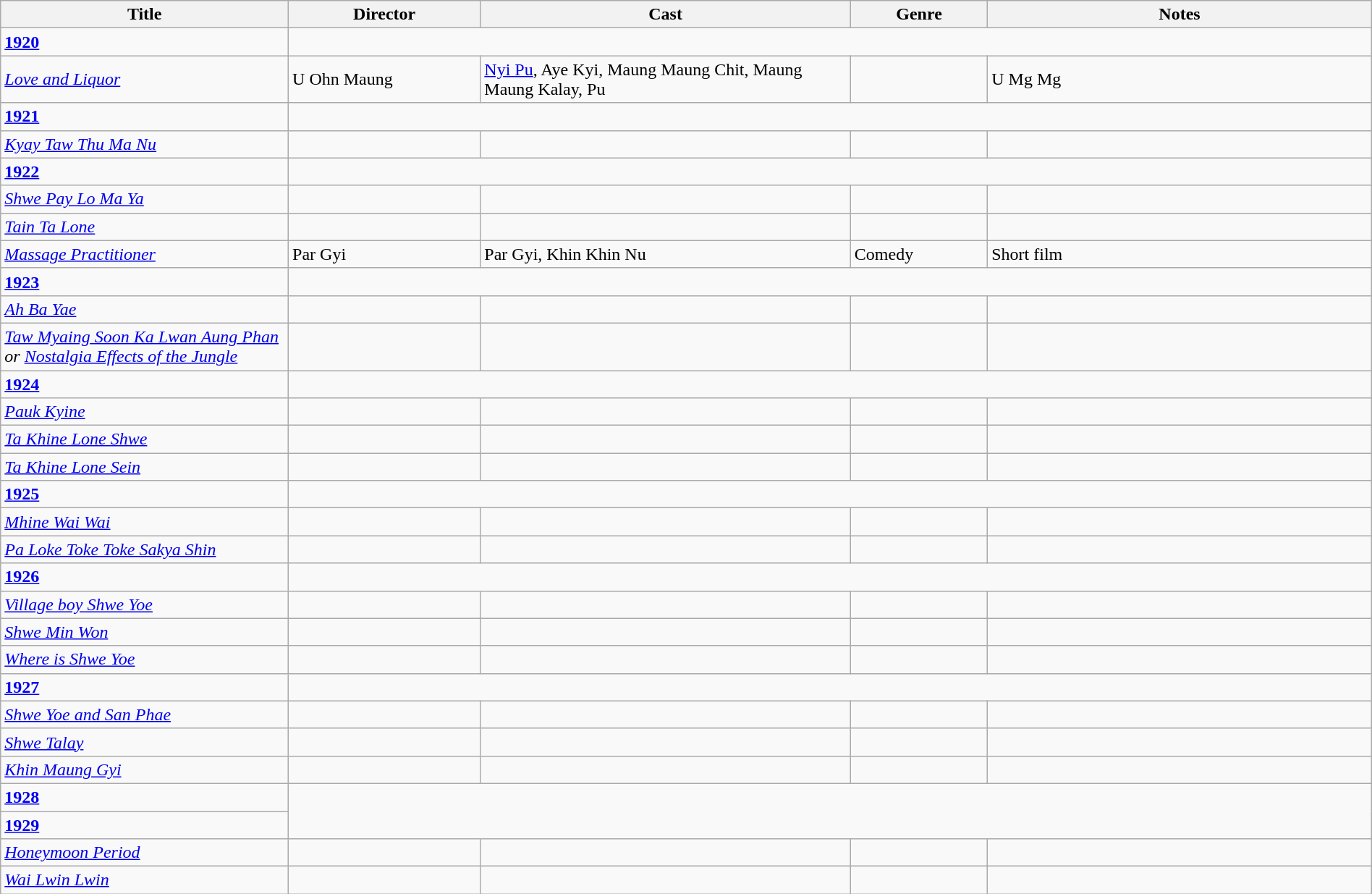<table class="wikitable" style="width:100%;">
<tr>
<th style="width:21%;">Title</th>
<th style="width:14%;">Director</th>
<th style="width:27%;">Cast</th>
<th style="width:10%;">Genre</th>
<th style="width:28%;">Notes</th>
</tr>
<tr>
<td><strong><a href='#'>1920</a></strong></td>
</tr>
<tr>
<td><em><a href='#'>Love and Liquor</a></em></td>
<td>U Ohn Maung</td>
<td><a href='#'>Nyi Pu</a>, Aye Kyi, Maung Maung Chit, Maung Maung Kalay, Pu</td>
<td></td>
<td>U Mg Mg</td>
</tr>
<tr>
<td><strong><a href='#'>1921</a></strong></td>
</tr>
<tr>
<td><em><a href='#'>Kyay Taw Thu Ma Nu</a></em></td>
<td></td>
<td></td>
<td></td>
<td></td>
</tr>
<tr>
<td><strong><a href='#'>1922</a></strong></td>
</tr>
<tr>
<td><em><a href='#'>Shwe Pay Lo Ma Ya</a></em></td>
<td></td>
<td></td>
<td></td>
<td></td>
</tr>
<tr>
<td><em><a href='#'>Tain Ta Lone</a></em></td>
<td></td>
<td></td>
<td></td>
<td></td>
</tr>
<tr>
<td><em><a href='#'>Massage Practitioner</a></em></td>
<td>Par Gyi</td>
<td>Par Gyi, Khin Khin Nu</td>
<td>Comedy</td>
<td>Short film </td>
</tr>
<tr>
<td><strong><a href='#'>1923</a></strong></td>
</tr>
<tr>
<td><em><a href='#'>Ah Ba Yae</a></em></td>
<td></td>
<td></td>
<td></td>
<td></td>
</tr>
<tr>
<td><em><a href='#'>Taw Myaing Soon Ka Lwan Aung Phan</a> or <a href='#'>Nostalgia Effects of the Jungle</a></em></td>
<td></td>
<td></td>
<td></td>
<td></td>
</tr>
<tr>
<td><strong><a href='#'>1924</a></strong></td>
</tr>
<tr>
<td><em><a href='#'>Pauk Kyine</a></em></td>
<td></td>
<td></td>
<td></td>
<td></td>
</tr>
<tr>
<td><em><a href='#'>Ta Khine Lone Shwe</a></em></td>
<td></td>
<td></td>
<td></td>
<td></td>
</tr>
<tr>
<td><em><a href='#'>Ta Khine Lone Sein</a></em></td>
<td></td>
<td></td>
<td></td>
<td></td>
</tr>
<tr>
<td><strong><a href='#'>1925</a></strong></td>
</tr>
<tr>
<td><em><a href='#'>Mhine Wai Wai</a></em></td>
<td></td>
<td></td>
<td></td>
<td></td>
</tr>
<tr>
<td><em><a href='#'>Pa Loke Toke Toke Sakya Shin</a></em></td>
<td></td>
<td></td>
<td></td>
<td></td>
</tr>
<tr>
<td><strong><a href='#'>1926</a></strong></td>
</tr>
<tr>
<td><em><a href='#'>Village boy Shwe Yoe</a></em></td>
<td></td>
<td></td>
<td></td>
<td></td>
</tr>
<tr>
<td><em><a href='#'>Shwe Min Won</a></em></td>
<td></td>
<td></td>
<td></td>
<td></td>
</tr>
<tr>
<td><em><a href='#'>Where is Shwe Yoe</a></em></td>
<td></td>
<td></td>
<td></td>
<td></td>
</tr>
<tr>
<td><strong><a href='#'>1927</a></strong></td>
</tr>
<tr>
<td><em><a href='#'>Shwe Yoe and San Phae</a></em></td>
<td></td>
<td></td>
<td></td>
<td></td>
</tr>
<tr>
<td><em><a href='#'>Shwe Talay</a></em></td>
<td></td>
<td></td>
<td></td>
<td></td>
</tr>
<tr>
<td><em><a href='#'>Khin Maung Gyi</a></em></td>
<td></td>
<td></td>
<td></td>
<td></td>
</tr>
<tr>
<td><strong><a href='#'>1928</a></strong></td>
</tr>
<tr>
<td><strong><a href='#'>1929</a></strong></td>
</tr>
<tr>
<td><em><a href='#'>Honeymoon Period</a></em></td>
<td></td>
<td></td>
<td></td>
<td></td>
</tr>
<tr>
<td><em><a href='#'>Wai Lwin Lwin</a></em></td>
<td></td>
<td></td>
<td></td>
<td></td>
</tr>
</table>
